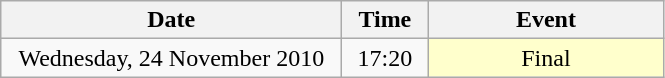<table class = "wikitable" style="text-align:center;">
<tr>
<th width=220>Date</th>
<th width=50>Time</th>
<th width=150>Event</th>
</tr>
<tr>
<td>Wednesday, 24 November 2010</td>
<td>17:20</td>
<td bgcolor=ffffcc>Final</td>
</tr>
</table>
